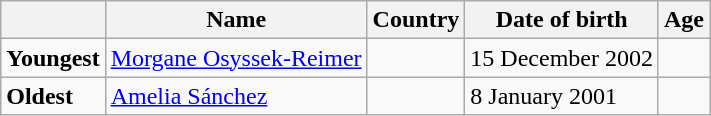<table class="wikitable">
<tr>
<th></th>
<th><strong>Name</strong></th>
<th><strong>Country</strong></th>
<th><strong>Date of birth</strong></th>
<th><strong>Age</strong></th>
</tr>
<tr>
<td><strong>Youngest</strong></td>
<td><a href='#'>Morgane Osyssek-Reimer</a></td>
<td></td>
<td>15 December 2002</td>
<td></td>
</tr>
<tr>
<td><strong>Oldest</strong></td>
<td><a href='#'>Amelia Sánchez</a></td>
<td></td>
<td>8 January 2001</td>
<td></td>
</tr>
</table>
